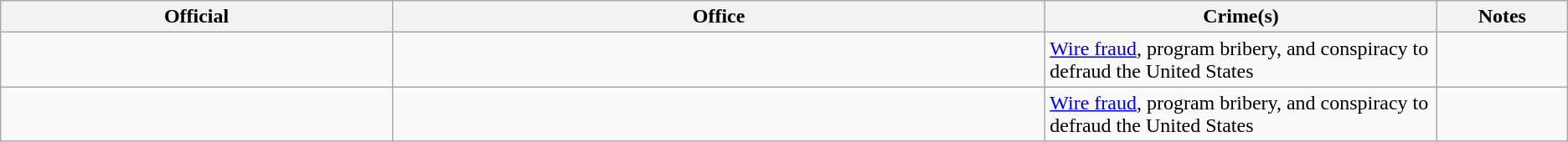<table class="wikitable sortable">
<tr>
<th scope="col" style="width:15%;">Official</th>
<th scope="col" style="width:25%;">Office</th>
<th scope="col" style="width:15%;">Crime(s)</th>
<th scope="col" class="unsortable" style="width:5%;">Notes</th>
</tr>
<tr>
<td></td>
<td></td>
<td><a href='#'>Wire fraud</a>, program bribery, and conspiracy to defraud the United States</td>
<td></td>
</tr>
<tr>
<td></td>
<td></td>
<td><a href='#'>Wire fraud</a>, program bribery, and conspiracy to defraud the United States</td>
<td></td>
</tr>
</table>
